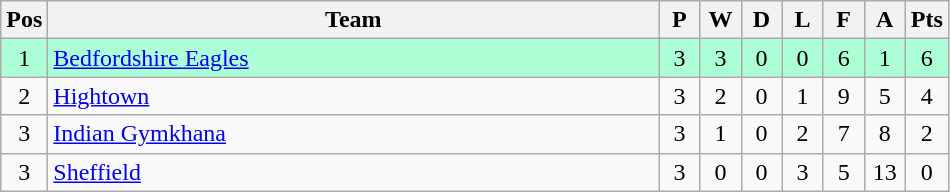<table class="wikitable" style="font-size: 100%">
<tr>
<th width=20>Pos</th>
<th width=400>Team</th>
<th width=20>P</th>
<th width=20>W</th>
<th width=20>D</th>
<th width=20>L</th>
<th width=20>F</th>
<th width=20>A</th>
<th width=20>Pts</th>
</tr>
<tr align=center style="background: #ADFFD6;">
<td>1</td>
<td align="left"><a href='#'>Bedfordshire Eagles</a></td>
<td>3</td>
<td>3</td>
<td>0</td>
<td>0</td>
<td>6</td>
<td>1</td>
<td>6</td>
</tr>
<tr align=center>
<td>2</td>
<td align="left"><a href='#'>Hightown</a></td>
<td>3</td>
<td>2</td>
<td>0</td>
<td>1</td>
<td>9</td>
<td>5</td>
<td>4</td>
</tr>
<tr align=center>
<td>3</td>
<td align="left"><a href='#'>Indian Gymkhana</a></td>
<td>3</td>
<td>1</td>
<td>0</td>
<td>2</td>
<td>7</td>
<td>8</td>
<td>2</td>
</tr>
<tr align=center>
<td>3</td>
<td align="left"><a href='#'>Sheffield</a></td>
<td>3</td>
<td>0</td>
<td>0</td>
<td>3</td>
<td>5</td>
<td>13</td>
<td>0</td>
</tr>
</table>
